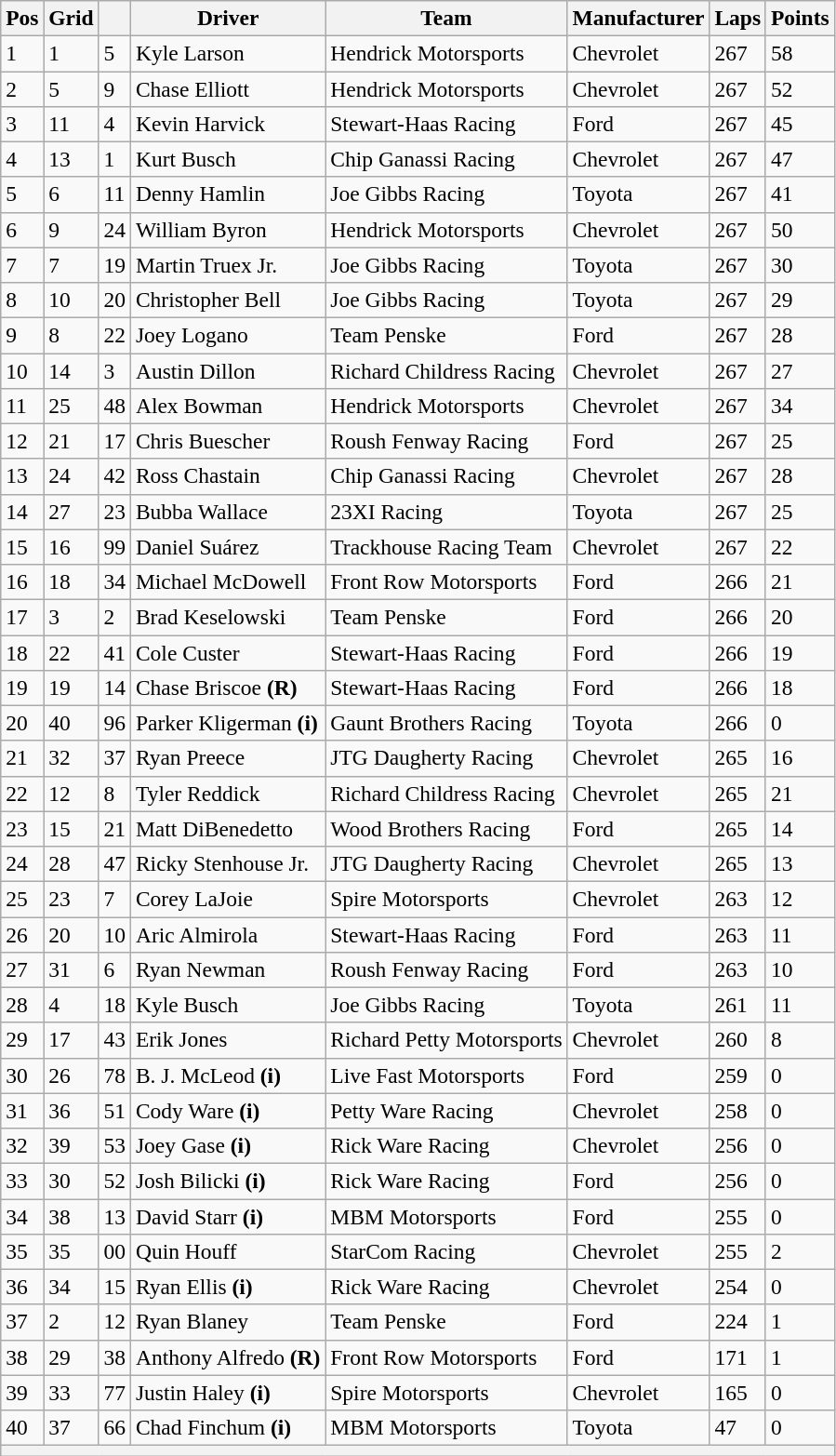<table class="wikitable" style="font-size:98%">
<tr>
<th>Pos</th>
<th>Grid</th>
<th></th>
<th>Driver</th>
<th>Team</th>
<th>Manufacturer</th>
<th>Laps</th>
<th>Points</th>
</tr>
<tr>
<td>1</td>
<td>1</td>
<td>5</td>
<td>Kyle Larson</td>
<td>Hendrick Motorsports</td>
<td>Chevrolet</td>
<td>267</td>
<td>58</td>
</tr>
<tr>
<td>2</td>
<td>5</td>
<td>9</td>
<td>Chase Elliott</td>
<td>Hendrick Motorsports</td>
<td>Chevrolet</td>
<td>267</td>
<td>52</td>
</tr>
<tr>
<td>3</td>
<td>11</td>
<td>4</td>
<td>Kevin Harvick</td>
<td>Stewart-Haas Racing</td>
<td>Ford</td>
<td>267</td>
<td>45</td>
</tr>
<tr>
<td>4</td>
<td>13</td>
<td>1</td>
<td>Kurt Busch</td>
<td>Chip Ganassi Racing</td>
<td>Chevrolet</td>
<td>267</td>
<td>47</td>
</tr>
<tr>
<td>5</td>
<td>6</td>
<td>11</td>
<td>Denny Hamlin</td>
<td>Joe Gibbs Racing</td>
<td>Toyota</td>
<td>267</td>
<td>41</td>
</tr>
<tr>
<td>6</td>
<td>9</td>
<td>24</td>
<td>William Byron</td>
<td>Hendrick Motorsports</td>
<td>Chevrolet</td>
<td>267</td>
<td>50</td>
</tr>
<tr>
<td>7</td>
<td>7</td>
<td>19</td>
<td>Martin Truex Jr.</td>
<td>Joe Gibbs Racing</td>
<td>Toyota</td>
<td>267</td>
<td>30</td>
</tr>
<tr>
<td>8</td>
<td>10</td>
<td>20</td>
<td>Christopher Bell</td>
<td>Joe Gibbs Racing</td>
<td>Toyota</td>
<td>267</td>
<td>29</td>
</tr>
<tr>
<td>9</td>
<td>8</td>
<td>22</td>
<td>Joey Logano</td>
<td>Team Penske</td>
<td>Ford</td>
<td>267</td>
<td>28</td>
</tr>
<tr>
<td>10</td>
<td>14</td>
<td>3</td>
<td>Austin Dillon</td>
<td>Richard Childress Racing</td>
<td>Chevrolet</td>
<td>267</td>
<td>27</td>
</tr>
<tr>
<td>11</td>
<td>25</td>
<td>48</td>
<td>Alex Bowman</td>
<td>Hendrick Motorsports</td>
<td>Chevrolet</td>
<td>267</td>
<td>34</td>
</tr>
<tr>
<td>12</td>
<td>21</td>
<td>17</td>
<td>Chris Buescher</td>
<td>Roush Fenway Racing</td>
<td>Ford</td>
<td>267</td>
<td>25</td>
</tr>
<tr>
<td>13</td>
<td>24</td>
<td>42</td>
<td>Ross Chastain</td>
<td>Chip Ganassi Racing</td>
<td>Chevrolet</td>
<td>267</td>
<td>28</td>
</tr>
<tr>
<td>14</td>
<td>27</td>
<td>23</td>
<td>Bubba Wallace</td>
<td>23XI Racing</td>
<td>Toyota</td>
<td>267</td>
<td>25</td>
</tr>
<tr>
<td>15</td>
<td>16</td>
<td>99</td>
<td>Daniel Suárez</td>
<td>Trackhouse Racing Team</td>
<td>Chevrolet</td>
<td>267</td>
<td>22</td>
</tr>
<tr>
<td>16</td>
<td>18</td>
<td>34</td>
<td>Michael McDowell</td>
<td>Front Row Motorsports</td>
<td>Ford</td>
<td>266</td>
<td>21</td>
</tr>
<tr>
<td>17</td>
<td>3</td>
<td>2</td>
<td>Brad Keselowski</td>
<td>Team Penske</td>
<td>Ford</td>
<td>266</td>
<td>20</td>
</tr>
<tr>
<td>18</td>
<td>22</td>
<td>41</td>
<td>Cole Custer</td>
<td>Stewart-Haas Racing</td>
<td>Ford</td>
<td>266</td>
<td>19</td>
</tr>
<tr>
<td>19</td>
<td>19</td>
<td>14</td>
<td>Chase Briscoe <strong>(R)</strong></td>
<td>Stewart-Haas Racing</td>
<td>Ford</td>
<td>266</td>
<td>18</td>
</tr>
<tr>
<td>20</td>
<td>40</td>
<td>96</td>
<td>Parker Kligerman <strong>(i)</strong></td>
<td>Gaunt Brothers Racing</td>
<td>Toyota</td>
<td>266</td>
<td>0</td>
</tr>
<tr>
<td>21</td>
<td>32</td>
<td>37</td>
<td>Ryan Preece</td>
<td>JTG Daugherty Racing</td>
<td>Chevrolet</td>
<td>265</td>
<td>16</td>
</tr>
<tr>
<td>22</td>
<td>12</td>
<td>8</td>
<td>Tyler Reddick</td>
<td>Richard Childress Racing</td>
<td>Chevrolet</td>
<td>265</td>
<td>21</td>
</tr>
<tr>
<td>23</td>
<td>15</td>
<td>21</td>
<td>Matt DiBenedetto</td>
<td>Wood Brothers Racing</td>
<td>Ford</td>
<td>265</td>
<td>14</td>
</tr>
<tr>
<td>24</td>
<td>28</td>
<td>47</td>
<td>Ricky Stenhouse Jr.</td>
<td>JTG Daugherty Racing</td>
<td>Chevrolet</td>
<td>265</td>
<td>13</td>
</tr>
<tr>
<td>25</td>
<td>23</td>
<td>7</td>
<td>Corey LaJoie</td>
<td>Spire Motorsports</td>
<td>Chevrolet</td>
<td>263</td>
<td>12</td>
</tr>
<tr>
<td>26</td>
<td>20</td>
<td>10</td>
<td>Aric Almirola</td>
<td>Stewart-Haas Racing</td>
<td>Ford</td>
<td>263</td>
<td>11</td>
</tr>
<tr>
<td>27</td>
<td>31</td>
<td>6</td>
<td>Ryan Newman</td>
<td>Roush Fenway Racing</td>
<td>Ford</td>
<td>263</td>
<td>10</td>
</tr>
<tr>
<td>28</td>
<td>4</td>
<td>18</td>
<td>Kyle Busch</td>
<td>Joe Gibbs Racing</td>
<td>Toyota</td>
<td>261</td>
<td>11</td>
</tr>
<tr>
<td>29</td>
<td>17</td>
<td>43</td>
<td>Erik Jones</td>
<td>Richard Petty Motorsports</td>
<td>Chevrolet</td>
<td>260</td>
<td>8</td>
</tr>
<tr>
<td>30</td>
<td>26</td>
<td>78</td>
<td>B. J. McLeod <strong>(i)</strong></td>
<td>Live Fast Motorsports</td>
<td>Ford</td>
<td>259</td>
<td>0</td>
</tr>
<tr>
<td>31</td>
<td>36</td>
<td>51</td>
<td>Cody Ware <strong>(i)</strong></td>
<td>Petty Ware Racing</td>
<td>Chevrolet</td>
<td>258</td>
<td>0</td>
</tr>
<tr>
<td>32</td>
<td>39</td>
<td>53</td>
<td>Joey Gase <strong>(i)</strong></td>
<td>Rick Ware Racing</td>
<td>Chevrolet</td>
<td>256</td>
<td>0</td>
</tr>
<tr>
<td>33</td>
<td>30</td>
<td>52</td>
<td>Josh Bilicki <strong>(i)</strong></td>
<td>Rick Ware Racing</td>
<td>Ford</td>
<td>256</td>
<td>0</td>
</tr>
<tr>
<td>34</td>
<td>38</td>
<td>13</td>
<td>David Starr <strong>(i)</strong></td>
<td>MBM Motorsports</td>
<td>Ford</td>
<td>255</td>
<td>0</td>
</tr>
<tr>
<td>35</td>
<td>35</td>
<td>00</td>
<td>Quin Houff</td>
<td>StarCom Racing</td>
<td>Chevrolet</td>
<td>255</td>
<td>2</td>
</tr>
<tr>
<td>36</td>
<td>34</td>
<td>15</td>
<td>Ryan Ellis <strong>(i)</strong></td>
<td>Rick Ware Racing</td>
<td>Chevrolet</td>
<td>254</td>
<td>0</td>
</tr>
<tr>
<td>37</td>
<td>2</td>
<td>12</td>
<td>Ryan Blaney</td>
<td>Team Penske</td>
<td>Ford</td>
<td>224</td>
<td>1</td>
</tr>
<tr>
<td>38</td>
<td>29</td>
<td>38</td>
<td>Anthony Alfredo <strong>(R)</strong></td>
<td>Front Row Motorsports</td>
<td>Ford</td>
<td>171</td>
<td>1</td>
</tr>
<tr>
<td>39</td>
<td>33</td>
<td>77</td>
<td>Justin Haley <strong>(i)</strong></td>
<td>Spire Motorsports</td>
<td>Chevrolet</td>
<td>165</td>
<td>0</td>
</tr>
<tr>
<td>40</td>
<td>37</td>
<td>66</td>
<td>Chad Finchum <strong>(i)</strong></td>
<td>MBM Motorsports</td>
<td>Toyota</td>
<td>47</td>
<td>0</td>
</tr>
<tr>
<th colspan="8"></th>
</tr>
</table>
